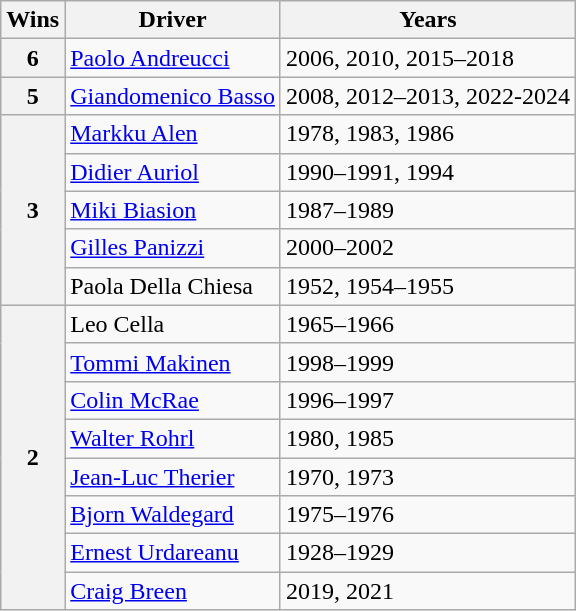<table class=wikitable>
<tr>
<th>Wins</th>
<th>Driver</th>
<th>Years</th>
</tr>
<tr>
<th>6</th>
<td> <a href='#'>Paolo Andreucci</a></td>
<td>2006, 2010, 2015–2018</td>
</tr>
<tr>
<th>5</th>
<td> <a href='#'>Giandomenico Basso</a></td>
<td>2008, 2012–2013, 2022-2024</td>
</tr>
<tr>
<th rowspan=5>3</th>
<td> <a href='#'>Markku Alen</a></td>
<td>1978, 1983, 1986</td>
</tr>
<tr>
<td> <a href='#'>Didier Auriol</a></td>
<td>1990–1991, 1994</td>
</tr>
<tr>
<td> <a href='#'>Miki Biasion</a></td>
<td>1987–1989</td>
</tr>
<tr>
<td> <a href='#'>Gilles Panizzi</a></td>
<td>2000–2002</td>
</tr>
<tr>
<td> Paola Della Chiesa</td>
<td>1952, 1954–1955</td>
</tr>
<tr>
<th rowspan=8>2</th>
<td> Leo Cella</td>
<td>1965–1966</td>
</tr>
<tr>
<td> <a href='#'>Tommi Makinen</a></td>
<td>1998–1999</td>
</tr>
<tr>
<td> <a href='#'>Colin McRae</a></td>
<td>1996–1997</td>
</tr>
<tr>
<td> <a href='#'>Walter Rohrl</a></td>
<td>1980, 1985</td>
</tr>
<tr>
<td> <a href='#'>Jean-Luc Therier</a></td>
<td>1970, 1973</td>
</tr>
<tr>
<td> <a href='#'>Bjorn Waldegard</a></td>
<td>1975–1976</td>
</tr>
<tr>
<td> <a href='#'>Ernest Urdareanu</a></td>
<td>1928–1929</td>
</tr>
<tr>
<td> <a href='#'>Craig Breen</a></td>
<td>2019, 2021</td>
</tr>
</table>
